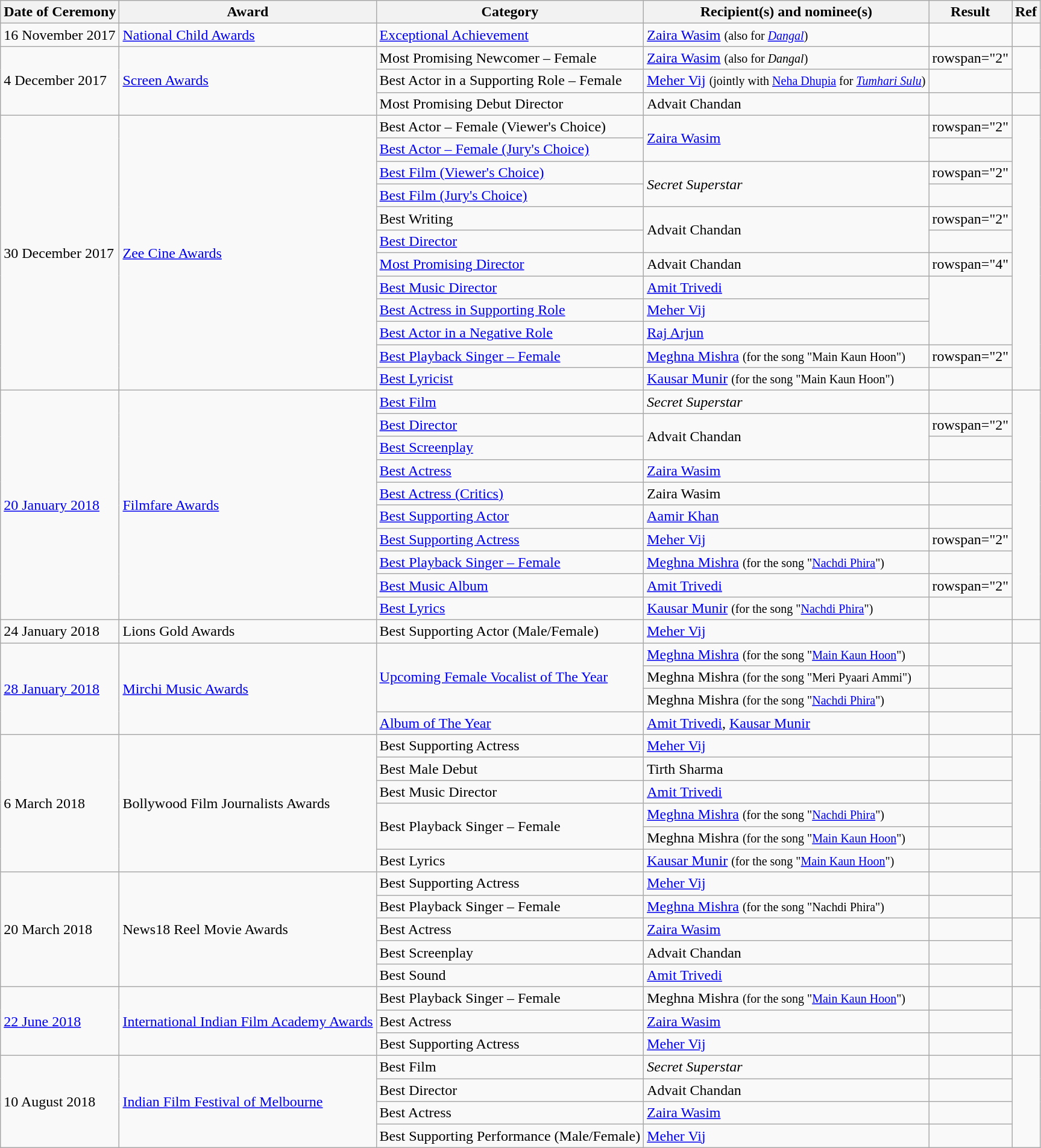<table class="wikitable sortable">
<tr>
<th>Date of Ceremony</th>
<th>Award</th>
<th>Category</th>
<th>Recipient(s) and nominee(s)</th>
<th>Result</th>
<th>Ref</th>
</tr>
<tr>
<td>16 November 2017</td>
<td><a href='#'>National Child Awards</a></td>
<td><a href='#'>Exceptional Achievement</a></td>
<td><a href='#'>Zaira Wasim</a> <small>(also for <em><a href='#'>Dangal</a></em>)</small></td>
<td></td>
<td style="text-align:center;"></td>
</tr>
<tr>
<td rowspan="3">4 December 2017</td>
<td rowspan="3"><a href='#'>Screen Awards</a></td>
<td>Most Promising Newcomer – Female</td>
<td><a href='#'>Zaira Wasim</a> <small>(also for <em>Dangal</em>)</small></td>
<td>rowspan="2" </td>
<td rowspan="2"></td>
</tr>
<tr>
<td>Best Actor in a Supporting Role – Female</td>
<td><a href='#'>Meher Vij</a> <small>(jointly with <a href='#'>Neha Dhupia</a> for <em><a href='#'>Tumhari Sulu</a></em>)</small></td>
</tr>
<tr>
<td>Most Promising Debut Director</td>
<td>Advait Chandan</td>
<td></td>
<td></td>
</tr>
<tr>
<td rowspan="12">30 December 2017</td>
<td rowspan="12"><a href='#'>Zee Cine Awards</a></td>
<td>Best Actor – Female (Viewer's Choice)</td>
<td rowspan="2"><a href='#'>Zaira Wasim</a></td>
<td>rowspan="2" </td>
<td rowspan="12" style="text-align:center;"></td>
</tr>
<tr>
<td><a href='#'>Best Actor – Female (Jury's Choice)</a></td>
</tr>
<tr>
<td><a href='#'>Best Film (Viewer's Choice)</a></td>
<td rowspan="2"><em>Secret Superstar</em></td>
<td>rowspan="2" </td>
</tr>
<tr>
<td><a href='#'>Best Film (Jury's Choice)</a></td>
</tr>
<tr>
<td>Best Writing</td>
<td rowspan="2">Advait Chandan</td>
<td>rowspan="2" </td>
</tr>
<tr>
<td><a href='#'>Best Director</a></td>
</tr>
<tr>
<td><a href='#'>Most Promising Director</a></td>
<td>Advait Chandan</td>
<td>rowspan="4" </td>
</tr>
<tr>
<td><a href='#'>Best Music Director</a></td>
<td><a href='#'>Amit Trivedi</a></td>
</tr>
<tr>
<td><a href='#'>Best Actress in Supporting Role</a></td>
<td><a href='#'>Meher Vij</a></td>
</tr>
<tr>
<td><a href='#'>Best Actor in a Negative Role</a></td>
<td><a href='#'>Raj Arjun</a></td>
</tr>
<tr>
<td><a href='#'>Best Playback Singer – Female</a></td>
<td><a href='#'>Meghna Mishra</a> <small>(for the song "Main Kaun Hoon")</small></td>
<td>rowspan="2" </td>
</tr>
<tr>
<td><a href='#'>Best Lyricist</a></td>
<td><a href='#'>Kausar Munir</a> <small>(for the song "Main Kaun Hoon")</small></td>
</tr>
<tr>
<td rowspan="10"><a href='#'>20 January 2018</a></td>
<td rowspan="10"><a href='#'>Filmfare Awards</a></td>
<td><a href='#'>Best Film</a></td>
<td><em>Secret Superstar</em></td>
<td></td>
<td rowspan="10" style="text-align:center;"></td>
</tr>
<tr>
<td><a href='#'>Best Director</a></td>
<td rowspan="2">Advait Chandan</td>
<td>rowspan="2" </td>
</tr>
<tr>
<td><a href='#'>Best Screenplay</a></td>
</tr>
<tr>
<td><a href='#'>Best Actress</a></td>
<td><a href='#'>Zaira Wasim</a></td>
<td></td>
</tr>
<tr>
<td><a href='#'>Best Actress (Critics)</a></td>
<td>Zaira Wasim</td>
<td></td>
</tr>
<tr>
<td><a href='#'>Best Supporting Actor</a></td>
<td><a href='#'>Aamir Khan</a></td>
<td></td>
</tr>
<tr>
<td><a href='#'>Best Supporting Actress</a></td>
<td><a href='#'>Meher Vij</a></td>
<td>rowspan="2" </td>
</tr>
<tr>
<td><a href='#'>Best Playback Singer – Female</a></td>
<td><a href='#'>Meghna Mishra</a> <small>(for the song "<a href='#'>Nachdi Phira</a>")</small></td>
</tr>
<tr>
<td><a href='#'>Best Music Album</a></td>
<td><a href='#'>Amit Trivedi</a></td>
<td>rowspan="2" </td>
</tr>
<tr>
<td><a href='#'>Best Lyrics</a></td>
<td><a href='#'>Kausar Munir</a> <small>(for the song "<a href='#'>Nachdi Phira</a>")</small></td>
</tr>
<tr>
<td>24 January 2018</td>
<td>Lions Gold Awards</td>
<td>Best Supporting Actor (Male/Female)</td>
<td><a href='#'>Meher Vij</a></td>
<td></td>
<td></td>
</tr>
<tr>
<td rowspan=4><a href='#'>28 January 2018</a></td>
<td rowspan=4><a href='#'>Mirchi Music Awards</a></td>
<td rowspan=3><a href='#'>Upcoming Female Vocalist of The Year</a></td>
<td><a href='#'>Meghna Mishra</a> <small>(for the song "<a href='#'>Main Kaun Hoon</a>")</small></td>
<td></td>
<td rowspan=4></td>
</tr>
<tr>
<td>Meghna Mishra <small>(for the song "Meri Pyaari Ammi")</small></td>
<td></td>
</tr>
<tr>
<td>Meghna Mishra <small>(for the song "<a href='#'>Nachdi Phira</a>")</small></td>
<td></td>
</tr>
<tr>
<td><a href='#'>Album of The Year</a></td>
<td><a href='#'>Amit Trivedi</a>, <a href='#'>Kausar Munir</a></td>
<td></td>
</tr>
<tr>
<td rowspan="6">6 March 2018</td>
<td rowspan="6">Bollywood Film Journalists Awards</td>
<td>Best Supporting Actress</td>
<td><a href='#'>Meher Vij</a></td>
<td></td>
<td rowspan="6"></td>
</tr>
<tr>
<td>Best Male Debut</td>
<td>Tirth Sharma</td>
<td></td>
</tr>
<tr>
<td>Best Music Director</td>
<td><a href='#'>Amit Trivedi</a></td>
<td></td>
</tr>
<tr>
<td rowspan="2">Best Playback Singer – Female</td>
<td><a href='#'>Meghna Mishra</a> <small>(for the song "<a href='#'>Nachdi Phira</a>")</small></td>
<td></td>
</tr>
<tr>
<td>Meghna Mishra <small>(for the song "<a href='#'>Main Kaun Hoon</a>")</small></td>
<td></td>
</tr>
<tr>
<td>Best Lyrics</td>
<td><a href='#'>Kausar Munir</a> <small>(for the song "<a href='#'>Main Kaun Hoon</a>")</small></td>
<td></td>
</tr>
<tr>
<td rowspan="5">20 March 2018</td>
<td rowspan="5">News18 Reel Movie Awards</td>
<td>Best Supporting Actress</td>
<td><a href='#'>Meher Vij</a></td>
<td></td>
<td rowspan="2"></td>
</tr>
<tr>
<td>Best Playback Singer – Female</td>
<td><a href='#'>Meghna Mishra</a> <small>(for the song "Nachdi Phira")</small></td>
<td></td>
</tr>
<tr>
<td>Best Actress</td>
<td><a href='#'>Zaira Wasim</a></td>
<td></td>
<td rowspan="3"></td>
</tr>
<tr>
<td>Best Screenplay</td>
<td>Advait Chandan</td>
<td></td>
</tr>
<tr>
<td>Best Sound</td>
<td><a href='#'>Amit Trivedi</a></td>
<td></td>
</tr>
<tr>
<td rowspan="3"><a href='#'>22 June 2018</a></td>
<td rowspan="3"><a href='#'>International Indian Film Academy Awards</a></td>
<td>Best Playback Singer – Female</td>
<td>Meghna Mishra <small>(for the song "<a href='#'>Main Kaun Hoon</a>")</small></td>
<td></td>
<td rowspan="3"></td>
</tr>
<tr>
<td>Best Actress</td>
<td><a href='#'>Zaira Wasim</a></td>
<td></td>
</tr>
<tr>
<td>Best Supporting Actress</td>
<td><a href='#'>Meher Vij</a></td>
<td></td>
</tr>
<tr>
<td rowspan="4">10 August 2018</td>
<td rowspan="4"><a href='#'>Indian Film Festival of Melbourne</a></td>
<td>Best Film</td>
<td><em>Secret Superstar</em></td>
<td></td>
<td rowspan="4"></td>
</tr>
<tr>
<td>Best Director</td>
<td>Advait Chandan</td>
<td></td>
</tr>
<tr>
<td>Best Actress</td>
<td><a href='#'>Zaira Wasim</a></td>
<td></td>
</tr>
<tr>
<td>Best Supporting Performance (Male/Female)</td>
<td><a href='#'>Meher Vij</a></td>
<td></td>
</tr>
</table>
